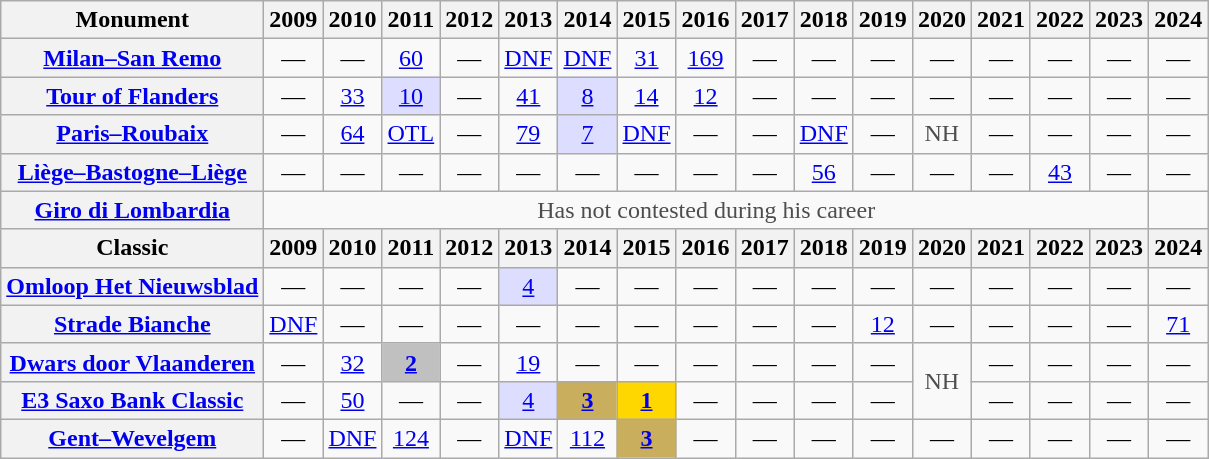<table class="wikitable plainrowheaders">
<tr>
<th>Monument</th>
<th scope="col">2009</th>
<th scope="col">2010</th>
<th scope="col">2011</th>
<th scope="col">2012</th>
<th scope="col">2013</th>
<th scope="col">2014</th>
<th scope="col">2015</th>
<th scope="col">2016</th>
<th scope="col">2017</th>
<th scope="col">2018</th>
<th scope="col">2019</th>
<th scope="col">2020</th>
<th scope="col">2021</th>
<th scope="col">2022</th>
<th scope="col">2023</th>
<th scope="col">2024</th>
</tr>
<tr style="text-align:center;">
<th scope="row"><a href='#'>Milan–San Remo</a></th>
<td>—</td>
<td>—</td>
<td><a href='#'>60</a></td>
<td>—</td>
<td><a href='#'>DNF</a></td>
<td><a href='#'>DNF</a></td>
<td><a href='#'>31</a></td>
<td><a href='#'>169</a></td>
<td>—</td>
<td>—</td>
<td>—</td>
<td>—</td>
<td>—</td>
<td>—</td>
<td>—</td>
<td>—</td>
</tr>
<tr style="text-align:center;">
<th scope="row"><a href='#'>Tour of Flanders</a></th>
<td>—</td>
<td><a href='#'>33</a></td>
<td style="background:#ddf;"><a href='#'>10</a></td>
<td>—</td>
<td><a href='#'>41</a></td>
<td style="background:#ddf;"><a href='#'>8</a></td>
<td><a href='#'>14</a></td>
<td><a href='#'>12</a></td>
<td>—</td>
<td>—</td>
<td>—</td>
<td>—</td>
<td>—</td>
<td>—</td>
<td>—</td>
<td>—</td>
</tr>
<tr style="text-align:center;">
<th scope="row"><a href='#'>Paris–Roubaix</a></th>
<td>—</td>
<td><a href='#'>64</a></td>
<td><a href='#'>OTL</a></td>
<td>—</td>
<td><a href='#'>79</a></td>
<td style="background:#ddf;"><a href='#'>7</a></td>
<td><a href='#'>DNF</a></td>
<td>—</td>
<td>—</td>
<td><a href='#'>DNF</a></td>
<td>—</td>
<td style="color:#4d4d4d;">NH</td>
<td>—</td>
<td>—</td>
<td>—</td>
<td>—</td>
</tr>
<tr style="text-align:center;">
<th scope="row"><a href='#'>Liège–Bastogne–Liège</a></th>
<td>—</td>
<td>—</td>
<td>—</td>
<td>—</td>
<td>—</td>
<td>—</td>
<td>—</td>
<td>—</td>
<td>—</td>
<td><a href='#'>56</a></td>
<td>—</td>
<td>—</td>
<td>—</td>
<td><a href='#'>43</a></td>
<td>—</td>
<td>—</td>
</tr>
<tr style="text-align:center;">
<th scope="row"><a href='#'>Giro di Lombardia</a></th>
<td style="color:#4d4d4d;" colspan=15>Has not contested during his career</td>
</tr>
<tr>
<th>Classic</th>
<th scope="col">2009</th>
<th scope="col">2010</th>
<th scope="col">2011</th>
<th scope="col">2012</th>
<th scope="col">2013</th>
<th scope="col">2014</th>
<th scope="col">2015</th>
<th scope="col">2016</th>
<th scope="col">2017</th>
<th scope="col">2018</th>
<th scope="col">2019</th>
<th scope="col">2020</th>
<th scope="col">2021</th>
<th scope="col">2022</th>
<th scope="col">2023</th>
<th scope="col">2024</th>
</tr>
<tr style="text-align:center;">
<th scope="row"><a href='#'>Omloop Het Nieuwsblad</a></th>
<td>—</td>
<td>—</td>
<td>—</td>
<td>—</td>
<td style="background:#ddf;"><a href='#'>4</a></td>
<td>—</td>
<td>—</td>
<td>—</td>
<td>—</td>
<td>—</td>
<td>—</td>
<td>—</td>
<td>—</td>
<td>—</td>
<td>—</td>
<td>—</td>
</tr>
<tr style="text-align:center;">
<th scope="row"><a href='#'>Strade Bianche</a></th>
<td><a href='#'>DNF</a></td>
<td>—</td>
<td>—</td>
<td>—</td>
<td>—</td>
<td>—</td>
<td>—</td>
<td>—</td>
<td>—</td>
<td>—</td>
<td><a href='#'>12</a></td>
<td>—</td>
<td>—</td>
<td>—</td>
<td>—</td>
<td><a href='#'>71</a></td>
</tr>
<tr style="text-align:center;">
<th scope="row"><a href='#'>Dwars door Vlaanderen</a></th>
<td>—</td>
<td><a href='#'>32</a></td>
<td style="background:silver;"><a href='#'><strong>2</strong></a></td>
<td>—</td>
<td><a href='#'>19</a></td>
<td>—</td>
<td>—</td>
<td>—</td>
<td>—</td>
<td>—</td>
<td>—</td>
<td style="color:#4d4d4d;" rowspan=2>NH</td>
<td>—</td>
<td>—</td>
<td>—</td>
<td>—</td>
</tr>
<tr style="text-align:center;">
<th scope="row"><a href='#'>E3 Saxo Bank Classic</a></th>
<td>—</td>
<td><a href='#'>50</a></td>
<td>—</td>
<td>—</td>
<td style="background:#ddf;"><a href='#'>4</a></td>
<td style="background:#C9AE5D;"><a href='#'><strong>3</strong></a></td>
<td style="background:gold;"><a href='#'><strong>1</strong></a></td>
<td>—</td>
<td>—</td>
<td>—</td>
<td>—</td>
<td>—</td>
<td>—</td>
<td>—</td>
<td>—</td>
</tr>
<tr style="text-align:center;">
<th scope="row"><a href='#'>Gent–Wevelgem</a></th>
<td>—</td>
<td><a href='#'>DNF</a></td>
<td><a href='#'>124</a></td>
<td>—</td>
<td><a href='#'>DNF</a></td>
<td><a href='#'>112</a></td>
<td style="background:#C9AE5D;"><a href='#'><strong>3</strong></a></td>
<td>—</td>
<td>—</td>
<td>—</td>
<td>—</td>
<td>—</td>
<td>—</td>
<td>—</td>
<td>—</td>
<td>—</td>
</tr>
</table>
